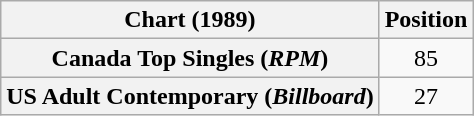<table class="wikitable sortable plainrowheaders" style="text-align:center">
<tr>
<th>Chart (1989)</th>
<th>Position</th>
</tr>
<tr>
<th scope="row">Canada Top Singles (<em>RPM</em>)</th>
<td>85</td>
</tr>
<tr>
<th scope="row">US Adult Contemporary (<em>Billboard</em>)</th>
<td>27</td>
</tr>
</table>
